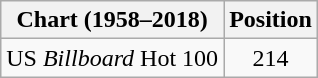<table class="wikitable plainrowheaders">
<tr>
<th>Chart (1958–2018)</th>
<th>Position</th>
</tr>
<tr>
<td>US <em>Billboard</em> Hot 100</td>
<td style="text-align:center;">214</td>
</tr>
</table>
